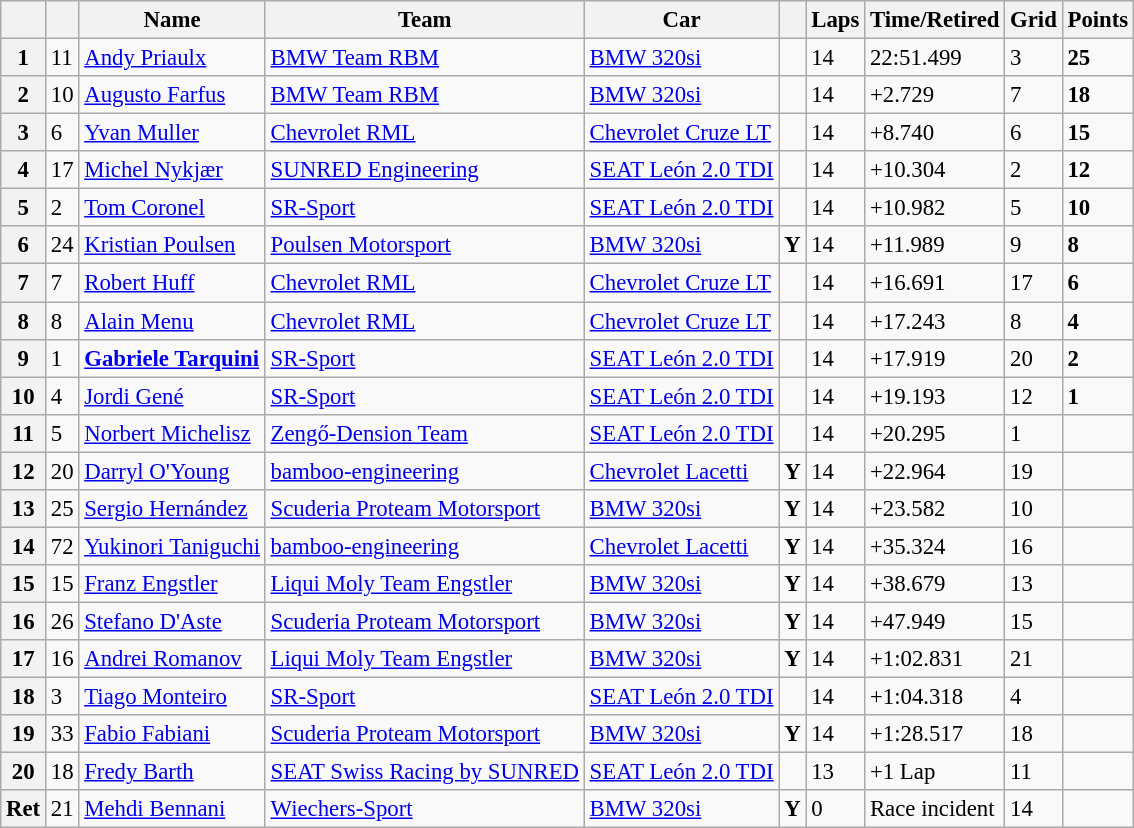<table class="wikitable sortable" style="font-size: 95%;">
<tr>
<th></th>
<th></th>
<th>Name</th>
<th>Team</th>
<th>Car</th>
<th></th>
<th>Laps</th>
<th>Time/Retired</th>
<th>Grid</th>
<th>Points</th>
</tr>
<tr>
<th>1</th>
<td>11</td>
<td> <a href='#'>Andy Priaulx</a></td>
<td><a href='#'>BMW Team RBM</a></td>
<td><a href='#'>BMW 320si</a></td>
<td></td>
<td>14</td>
<td>22:51.499</td>
<td>3</td>
<td><strong>25</strong></td>
</tr>
<tr>
<th>2</th>
<td>10</td>
<td> <a href='#'>Augusto Farfus</a></td>
<td><a href='#'>BMW Team RBM</a></td>
<td><a href='#'>BMW 320si</a></td>
<td></td>
<td>14</td>
<td>+2.729</td>
<td>7</td>
<td><strong>18</strong></td>
</tr>
<tr>
<th>3</th>
<td>6</td>
<td> <a href='#'>Yvan Muller</a></td>
<td><a href='#'>Chevrolet RML</a></td>
<td><a href='#'>Chevrolet Cruze LT</a></td>
<td></td>
<td>14</td>
<td>+8.740</td>
<td>6</td>
<td><strong>15</strong></td>
</tr>
<tr>
<th>4</th>
<td>17</td>
<td> <a href='#'>Michel Nykjær</a></td>
<td><a href='#'>SUNRED Engineering</a></td>
<td><a href='#'>SEAT León 2.0 TDI</a></td>
<td></td>
<td>14</td>
<td>+10.304</td>
<td>2</td>
<td><strong>12</strong></td>
</tr>
<tr>
<th>5</th>
<td>2</td>
<td> <a href='#'>Tom Coronel</a></td>
<td><a href='#'>SR-Sport</a></td>
<td><a href='#'>SEAT León 2.0 TDI</a></td>
<td></td>
<td>14</td>
<td>+10.982</td>
<td>5</td>
<td><strong>10</strong></td>
</tr>
<tr>
<th>6</th>
<td>24</td>
<td> <a href='#'>Kristian Poulsen</a></td>
<td><a href='#'>Poulsen Motorsport</a></td>
<td><a href='#'>BMW 320si</a></td>
<td align=center><strong><span>Y</span></strong></td>
<td>14</td>
<td>+11.989</td>
<td>9</td>
<td><strong>8</strong></td>
</tr>
<tr>
<th>7</th>
<td>7</td>
<td> <a href='#'>Robert Huff</a></td>
<td><a href='#'>Chevrolet RML</a></td>
<td><a href='#'>Chevrolet Cruze LT</a></td>
<td></td>
<td>14</td>
<td>+16.691</td>
<td>17</td>
<td><strong>6</strong></td>
</tr>
<tr>
<th>8</th>
<td>8</td>
<td> <a href='#'>Alain Menu</a></td>
<td><a href='#'>Chevrolet RML</a></td>
<td><a href='#'>Chevrolet Cruze LT</a></td>
<td></td>
<td>14</td>
<td>+17.243</td>
<td>8</td>
<td><strong>4</strong></td>
</tr>
<tr>
<th>9</th>
<td>1</td>
<td> <strong><a href='#'>Gabriele Tarquini</a></strong></td>
<td><a href='#'>SR-Sport</a></td>
<td><a href='#'>SEAT León 2.0 TDI</a></td>
<td></td>
<td>14</td>
<td>+17.919</td>
<td>20</td>
<td><strong>2</strong></td>
</tr>
<tr>
<th>10</th>
<td>4</td>
<td> <a href='#'>Jordi Gené</a></td>
<td><a href='#'>SR-Sport</a></td>
<td><a href='#'>SEAT León 2.0 TDI</a></td>
<td></td>
<td>14</td>
<td>+19.193</td>
<td>12</td>
<td><strong>1</strong></td>
</tr>
<tr>
<th>11</th>
<td>5</td>
<td> <a href='#'>Norbert Michelisz</a></td>
<td><a href='#'>Zengő-Dension Team</a></td>
<td><a href='#'>SEAT León 2.0 TDI</a></td>
<td></td>
<td>14</td>
<td>+20.295</td>
<td>1</td>
<td></td>
</tr>
<tr>
<th>12</th>
<td>20</td>
<td> <a href='#'>Darryl O'Young</a></td>
<td><a href='#'>bamboo-engineering</a></td>
<td><a href='#'>Chevrolet Lacetti</a></td>
<td align=center><strong><span>Y</span></strong></td>
<td>14</td>
<td>+22.964</td>
<td>19</td>
<td></td>
</tr>
<tr>
<th>13</th>
<td>25</td>
<td> <a href='#'>Sergio Hernández</a></td>
<td><a href='#'>Scuderia Proteam Motorsport</a></td>
<td><a href='#'>BMW 320si</a></td>
<td align=center><strong><span>Y</span></strong></td>
<td>14</td>
<td>+23.582</td>
<td>10</td>
<td></td>
</tr>
<tr>
<th>14</th>
<td>72</td>
<td> <a href='#'>Yukinori Taniguchi</a></td>
<td><a href='#'>bamboo-engineering</a></td>
<td><a href='#'>Chevrolet Lacetti</a></td>
<td align=center><strong><span>Y</span></strong></td>
<td>14</td>
<td>+35.324</td>
<td>16</td>
<td></td>
</tr>
<tr>
<th>15</th>
<td>15</td>
<td> <a href='#'>Franz Engstler</a></td>
<td><a href='#'>Liqui Moly Team Engstler</a></td>
<td><a href='#'>BMW 320si</a></td>
<td align=center><strong><span>Y</span></strong></td>
<td>14</td>
<td>+38.679</td>
<td>13</td>
<td></td>
</tr>
<tr>
<th>16</th>
<td>26</td>
<td> <a href='#'>Stefano D'Aste</a></td>
<td><a href='#'>Scuderia Proteam Motorsport</a></td>
<td><a href='#'>BMW 320si</a></td>
<td align=center><strong><span>Y</span></strong></td>
<td>14</td>
<td>+47.949</td>
<td>15</td>
<td></td>
</tr>
<tr>
<th>17</th>
<td>16</td>
<td> <a href='#'>Andrei Romanov</a></td>
<td><a href='#'>Liqui Moly Team Engstler</a></td>
<td><a href='#'>BMW 320si</a></td>
<td align=center><strong><span>Y</span></strong></td>
<td>14</td>
<td>+1:02.831</td>
<td>21</td>
<td></td>
</tr>
<tr>
<th>18</th>
<td>3</td>
<td> <a href='#'>Tiago Monteiro</a></td>
<td><a href='#'>SR-Sport</a></td>
<td><a href='#'>SEAT León 2.0 TDI</a></td>
<td></td>
<td>14</td>
<td>+1:04.318</td>
<td>4</td>
<td></td>
</tr>
<tr>
<th>19</th>
<td>33</td>
<td> <a href='#'>Fabio Fabiani</a></td>
<td><a href='#'>Scuderia Proteam Motorsport</a></td>
<td><a href='#'>BMW 320si</a></td>
<td align=center><strong><span>Y</span></strong></td>
<td>14</td>
<td>+1:28.517</td>
<td>18</td>
<td></td>
</tr>
<tr>
<th>20</th>
<td>18</td>
<td> <a href='#'>Fredy Barth</a></td>
<td><a href='#'>SEAT Swiss Racing by SUNRED</a></td>
<td><a href='#'>SEAT León 2.0 TDI</a></td>
<td></td>
<td>13</td>
<td>+1 Lap</td>
<td>11</td>
<td></td>
</tr>
<tr>
<th>Ret</th>
<td>21</td>
<td> <a href='#'>Mehdi Bennani</a></td>
<td><a href='#'>Wiechers-Sport</a></td>
<td><a href='#'>BMW 320si</a></td>
<td align=center><strong><span>Y</span></strong></td>
<td>0</td>
<td>Race incident</td>
<td>14</td>
<td></td>
</tr>
</table>
